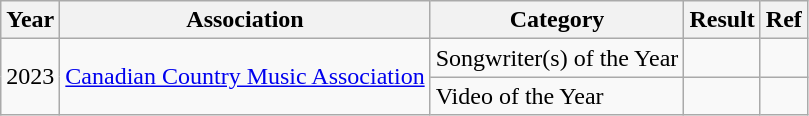<table class="wikitable">
<tr>
<th>Year</th>
<th>Association</th>
<th>Category</th>
<th>Result</th>
<th>Ref</th>
</tr>
<tr>
<td rowspan="2">2023</td>
<td rowspan="2"><a href='#'>Canadian Country Music Association</a></td>
<td>Songwriter(s) of the Year</td>
<td></td>
<td></td>
</tr>
<tr>
<td>Video of the Year</td>
<td></td>
<td></td>
</tr>
</table>
